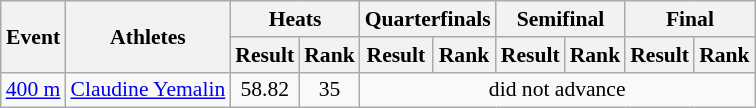<table class="wikitable" border="1" style="font-size:90%">
<tr>
<th rowspan="2">Event</th>
<th rowspan="2">Athletes</th>
<th colspan="2">Heats</th>
<th colspan="2">Quarterfinals</th>
<th colspan="2">Semifinal</th>
<th colspan="2">Final</th>
</tr>
<tr>
<th>Result</th>
<th>Rank</th>
<th>Result</th>
<th>Rank</th>
<th>Result</th>
<th>Rank</th>
<th>Result</th>
<th>Rank</th>
</tr>
<tr>
<td><a href='#'>400 m</a></td>
<td><a href='#'>Claudine Yemalin</a></td>
<td align=center>58.82</td>
<td align=center>35</td>
<td align=center colspan=6>did not advance</td>
</tr>
</table>
